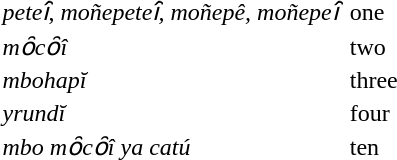<table>
<tr>
<td><em>peteȋ́</em>, <em>moñepeteȋ́, moñepê, moñepeȋ́</em></td>
<td></td>
<td>one</td>
</tr>
<tr>
<td><em>mȏcȏî</em></td>
<td></td>
<td>two</td>
</tr>
<tr>
<td><em>mbohapĭ</em></td>
<td></td>
<td>three</td>
</tr>
<tr>
<td><em>yrundĭ</em></td>
<td></td>
<td>four</td>
</tr>
<tr>
<td><em>mbo mȏcȏî ya catú</em></td>
<td></td>
<td>ten</td>
</tr>
</table>
